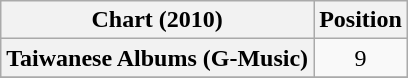<table class="wikitable plainrowheaders">
<tr>
<th>Chart (2010)</th>
<th>Position</th>
</tr>
<tr>
<th scope="row">Taiwanese Albums (G-Music)</th>
<td style="text-align:center;">9</td>
</tr>
<tr>
</tr>
</table>
